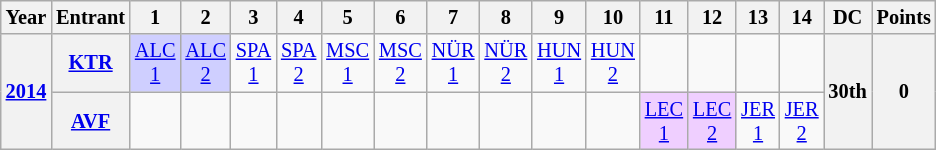<table class="wikitable" style="text-align:center; font-size:85%">
<tr>
<th>Year</th>
<th>Entrant</th>
<th>1</th>
<th>2</th>
<th>3</th>
<th>4</th>
<th>5</th>
<th>6</th>
<th>7</th>
<th>8</th>
<th>9</th>
<th>10</th>
<th>11</th>
<th>12</th>
<th>13</th>
<th>14</th>
<th>DC</th>
<th>Points</th>
</tr>
<tr>
<th rowspan="2"><a href='#'>2014</a></th>
<th nowrap><a href='#'>KTR</a></th>
<td style="background:#cfcfff;"><a href='#'>ALC<br>1</a><br></td>
<td style="background:#cfcfff;"><a href='#'>ALC<br>2</a><br></td>
<td style="background:#;"><a href='#'>SPA<br>1</a><br></td>
<td style="background:#;"><a href='#'>SPA<br>2</a><br></td>
<td style="background:#;"><a href='#'>MSC<br>1</a><br></td>
<td style="background:#;"><a href='#'>MSC<br>2</a><br></td>
<td style="background:#;"><a href='#'>NÜR<br>1</a><br></td>
<td style="background:#;"><a href='#'>NÜR<br>2</a><br></td>
<td style="background:#;"><a href='#'>HUN<br>1</a><br></td>
<td style="background:#;"><a href='#'>HUN<br>2</a><br></td>
<td></td>
<td></td>
<td></td>
<td></td>
<th rowspan="2">30th</th>
<th rowspan="2">0</th>
</tr>
<tr>
<th nowrap><a href='#'>AVF</a></th>
<td></td>
<td></td>
<td></td>
<td></td>
<td></td>
<td></td>
<td></td>
<td></td>
<td></td>
<td></td>
<td style="background:#efcfff;"><a href='#'>LEC<br>1</a><br></td>
<td style="background:#efcfff;"><a href='#'>LEC<br>2</a><br></td>
<td style="background:#;"><a href='#'>JER<br>1</a><br></td>
<td style="background:#;"><a href='#'>JER<br>2</a><br></td>
</tr>
</table>
